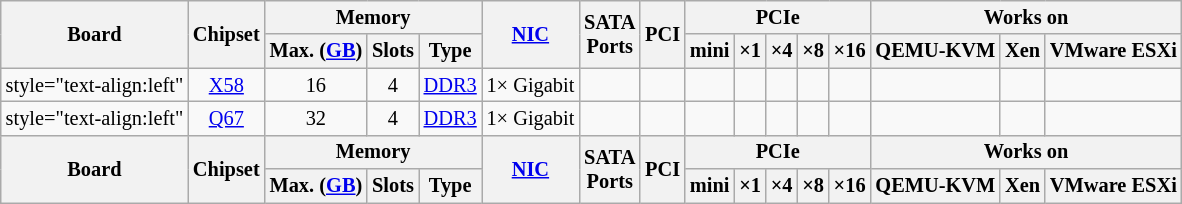<table class="wikitable" style="font-size: 85%; text-align: center">
<tr>
<th rowspan=2>Board</th>
<th rowspan=2>Chipset</th>
<th colspan=3>Memory</th>
<th rowspan=2><a href='#'>NIC</a></th>
<th rowspan=2>SATA<br>Ports</th>
<th rowspan=2>PCI</th>
<th colspan=5>PCIe</th>
<th colspan=3 style="text-align:center">Works on</th>
</tr>
<tr>
<th>Max. (<a href='#'>GB</a>)</th>
<th>Slots</th>
<th>Type</th>
<th>mini</th>
<th>×1</th>
<th>×4</th>
<th>×8</th>
<th>×16</th>
<th>QEMU-KVM</th>
<th>Xen</th>
<th>VMware ESXi</th>
</tr>
<tr>
<td>style="text-align:left" </td>
<td><a href='#'>X58</a></td>
<td>16</td>
<td>4</td>
<td><a href='#'>DDR3</a></td>
<td>1× Gigabit</td>
<td></td>
<td></td>
<td></td>
<td></td>
<td></td>
<td></td>
<td></td>
<td></td>
<td></td>
<td></td>
</tr>
<tr>
<td>style="text-align:left" </td>
<td><a href='#'>Q67</a></td>
<td>32</td>
<td>4</td>
<td><a href='#'>DDR3</a></td>
<td>1× Gigabit</td>
<td></td>
<td></td>
<td></td>
<td></td>
<td></td>
<td></td>
<td></td>
<td></td>
<td></td>
<td></td>
</tr>
<tr>
<th rowspan=2>Board</th>
<th rowspan=2>Chipset</th>
<th colspan=3>Memory</th>
<th rowspan=2><a href='#'>NIC</a></th>
<th rowspan=2>SATA<br>Ports</th>
<th rowspan=2>PCI</th>
<th colspan=5>PCIe</th>
<th colspan=3 style="text-align:center">Works on</th>
</tr>
<tr>
<th>Max. (<a href='#'>GB</a>)</th>
<th>Slots</th>
<th>Type</th>
<th>mini</th>
<th>×1</th>
<th>×4</th>
<th>×8</th>
<th>×16</th>
<th>QEMU-KVM</th>
<th>Xen</th>
<th>VMware ESXi</th>
</tr>
</table>
